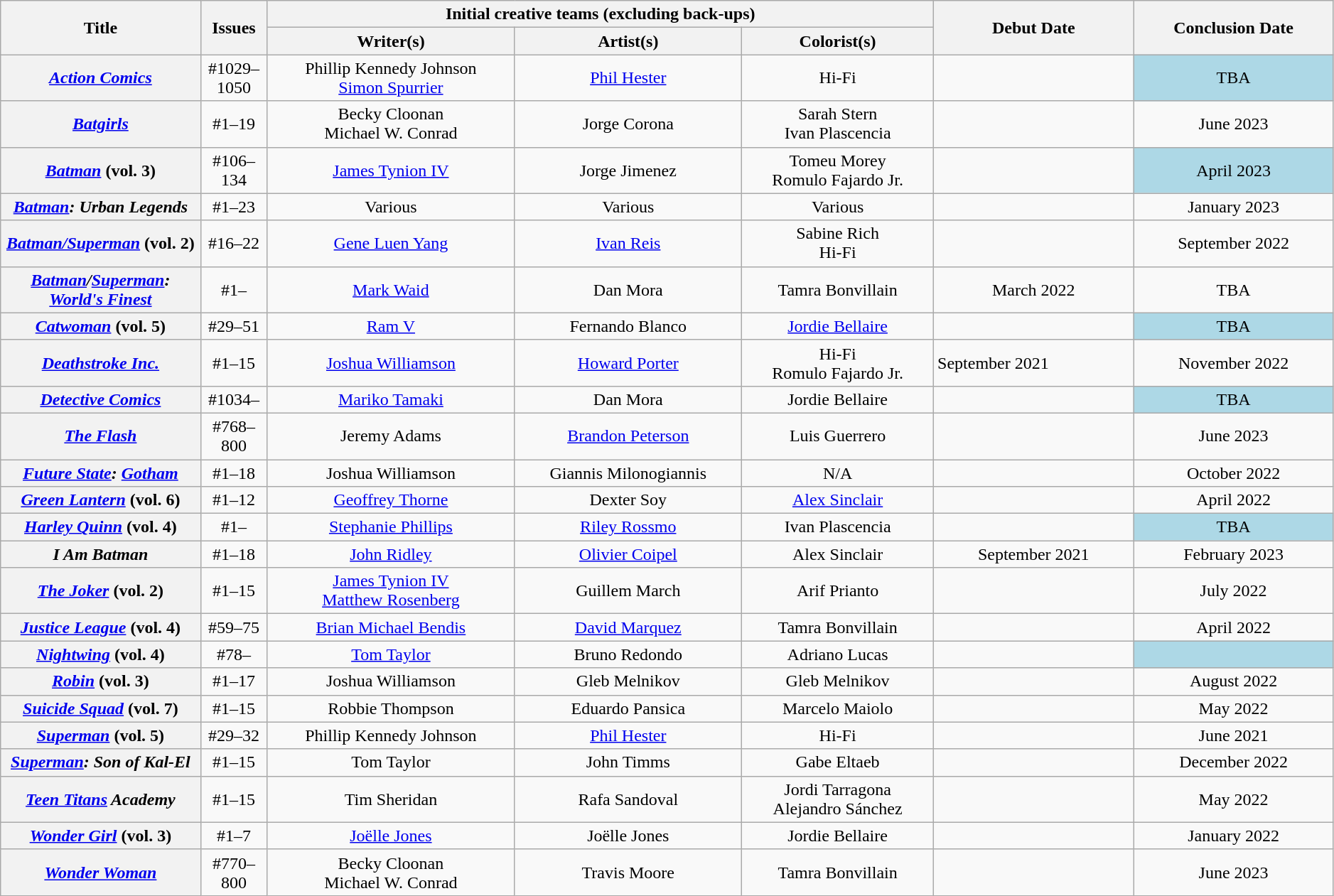<table class="wikitable sortable" style="text-align:center; font-weight:normal;" width=99%>
<tr>
<th scope="col" rowspan="2" style="text-align:center" width="15%">Title</th>
<th scope="col" rowspan="2" style="text-align:center" width="5%">Issues</th>
<th scope="col" colspan="3" style="text-align:center" width="50%">Initial creative teams (excluding back-ups)</th>
<th scope="col" rowspan="2" style="text-align:center" width="15%">Debut Date</th>
<th rowspan="2">Conclusion Date</th>
</tr>
<tr>
<th scope="col">Writer(s)</th>
<th scope="col">Artist(s)</th>
<th scope="col">Colorist(s)</th>
</tr>
<tr>
<th scope="row"><em><a href='#'>Action Comics</a></em></th>
<td>#1029–1050</td>
<td>Phillip Kennedy Johnson<br><a href='#'>Simon Spurrier</a></td>
<td><a href='#'>Phil Hester</a></td>
<td>Hi-Fi</td>
<td style="text-align:left"></td>
<td bgcolor="lightblue">TBA</td>
</tr>
<tr>
<th scope="row"><em><a href='#'>Batgirls</a></em></th>
<td>#1–19</td>
<td>Becky Cloonan<br>Michael W. Conrad</td>
<td>Jorge Corona</td>
<td>Sarah Stern<br>Ivan Plascencia</td>
<td style="text-align:left"></td>
<td>June 2023</td>
</tr>
<tr>
<th scope="row"><em><a href='#'>Batman</a></em> (vol. 3)</th>
<td>#106–134</td>
<td><a href='#'>James Tynion IV</a></td>
<td>Jorge Jimenez</td>
<td>Tomeu Morey<br>Romulo Fajardo Jr.</td>
<td style="text-align:left"></td>
<td bgcolor="lightblue">April 2023</td>
</tr>
<tr>
<th scope="row"><em><a href='#'>Batman</a>: Urban Legends</em></th>
<td>#1–23</td>
<td>Various</td>
<td>Various</td>
<td>Various</td>
<td style="text-align:left"></td>
<td>January 2023</td>
</tr>
<tr>
<th scope="row"><em><a href='#'>Batman/Superman</a></em> (vol. 2)</th>
<td>#16–22</td>
<td><a href='#'>Gene Luen Yang</a></td>
<td><a href='#'>Ivan Reis</a></td>
<td>Sabine Rich<br>Hi-Fi</td>
<td style="text-align:left"></td>
<td>September 2022</td>
</tr>
<tr>
<th scope="row"><strong><em><a href='#'>Batman</a>/<a href='#'>Superman</a>: <a href='#'>World's Finest</a></em></strong></th>
<td>#1–</td>
<td><a href='#'>Mark Waid</a></td>
<td>Dan Mora</td>
<td>Tamra Bonvillain</td>
<td>March 2022</td>
<td>TBA</td>
</tr>
<tr>
<th scope="row"><em><a href='#'>Catwoman</a></em> (vol. 5)</th>
<td>#29–51</td>
<td><a href='#'>Ram V</a></td>
<td>Fernando Blanco</td>
<td><a href='#'>Jordie Bellaire</a></td>
<td style="text-align:left"></td>
<td bgcolor="lightblue">TBA</td>
</tr>
<tr>
<th scope="row"><em><a href='#'>Deathstroke Inc.</a></em></th>
<td>#1–15</td>
<td><a href='#'>Joshua Williamson</a></td>
<td><a href='#'>Howard Porter</a></td>
<td>Hi-Fi<br>Romulo Fajardo Jr.</td>
<td style="text-align:left">September 2021</td>
<td>November 2022</td>
</tr>
<tr>
<th scope="row"><em><a href='#'>Detective Comics</a></em></th>
<td>#1034–</td>
<td><a href='#'>Mariko Tamaki</a></td>
<td>Dan Mora</td>
<td>Jordie Bellaire</td>
<td style="text-align:left"></td>
<td bgcolor="lightblue">TBA</td>
</tr>
<tr>
<th scope="row"><em><a href='#'>The Flash</a></em></th>
<td>#768–800</td>
<td>Jeremy Adams</td>
<td><a href='#'>Brandon Peterson</a></td>
<td>Luis Guerrero</td>
<td style="text-align:left"></td>
<td>June 2023</td>
</tr>
<tr>
<th scope="row"><em><a href='#'>Future State</a>: <a href='#'>Gotham</a></em></th>
<td>#1–18</td>
<td>Joshua Williamson</td>
<td>Giannis Milonogiannis</td>
<td>N/A</td>
<td style="text-align:left"></td>
<td>October 2022</td>
</tr>
<tr>
<th scope="row"><em><a href='#'>Green Lantern</a></em> (vol. 6)</th>
<td>#1–12</td>
<td><a href='#'>Geoffrey Thorne</a></td>
<td>Dexter Soy</td>
<td><a href='#'>Alex Sinclair</a></td>
<td style="text-align:left"></td>
<td>April 2022</td>
</tr>
<tr>
<th scope="row"><em><a href='#'>Harley Quinn</a></em> (vol. 4)</th>
<td>#1–</td>
<td><a href='#'>Stephanie Phillips</a></td>
<td><a href='#'>Riley Rossmo</a></td>
<td>Ivan Plascencia</td>
<td style="text-align:left"></td>
<td bgcolor="lightblue">TBA</td>
</tr>
<tr>
<th scope="row"><strong><em>I Am Batman</em></strong></th>
<td>#1–18</td>
<td><a href='#'>John Ridley</a></td>
<td><a href='#'>Olivier Coipel</a></td>
<td>Alex Sinclair</td>
<td>September 2021</td>
<td>February 2023</td>
</tr>
<tr>
<th scope="row"><em><a href='#'>The Joker</a></em> (vol. 2)</th>
<td>#1–15</td>
<td><a href='#'>James Tynion IV</a><br><a href='#'>Matthew Rosenberg</a></td>
<td>Guillem March</td>
<td>Arif Prianto</td>
<td style="text-align:left"></td>
<td>July 2022</td>
</tr>
<tr>
<th scope="row"><em><a href='#'>Justice League</a></em> (vol. 4)</th>
<td>#59–75</td>
<td><a href='#'>Brian Michael Bendis</a></td>
<td><a href='#'>David Marquez</a></td>
<td>Tamra Bonvillain</td>
<td style="text-align:left"></td>
<td>April 2022</td>
</tr>
<tr>
<th scope="row"><em><a href='#'>Nightwing</a></em> (vol. 4)</th>
<td>#78–</td>
<td><a href='#'>Tom Taylor</a></td>
<td>Bruno Redondo</td>
<td>Adriano Lucas</td>
<td style="text-align:left"></td>
<td bgcolor="lightblue"></td>
</tr>
<tr>
<th scope="row"><em><a href='#'>Robin</a></em> (vol. 3)</th>
<td>#1–17</td>
<td>Joshua Williamson</td>
<td>Gleb Melnikov</td>
<td>Gleb Melnikov</td>
<td style="text-align:left"></td>
<td>August 2022</td>
</tr>
<tr>
<th scope="row"><em><a href='#'>Suicide Squad</a></em> (vol. 7)</th>
<td>#1–15</td>
<td>Robbie Thompson</td>
<td>Eduardo Pansica</td>
<td>Marcelo Maiolo</td>
<td style="text-align:left"></td>
<td>May 2022</td>
</tr>
<tr>
<th scope="row"><em><a href='#'>Superman</a></em> (vol. 5)</th>
<td>#29–32</td>
<td>Phillip Kennedy Johnson</td>
<td><a href='#'>Phil Hester</a></td>
<td>Hi-Fi</td>
<td style="text-align:left"></td>
<td>June 2021</td>
</tr>
<tr>
<th scope="row"><em><a href='#'>Superman</a>: Son of Kal-El</em></th>
<td>#1–15</td>
<td>Tom Taylor</td>
<td>John Timms</td>
<td>Gabe Eltaeb</td>
<td style="text-align:left"></td>
<td>December 2022</td>
</tr>
<tr>
<th scope="row"><em><a href='#'>Teen Titans</a> Academy</em></th>
<td>#1–15</td>
<td>Tim Sheridan</td>
<td>Rafa Sandoval</td>
<td>Jordi Tarragona<br>Alejandro Sánchez</td>
<td style="text-align:left"></td>
<td>May 2022</td>
</tr>
<tr>
<th scope="row"><em><a href='#'>Wonder Girl</a></em> (vol. 3)</th>
<td>#1–7</td>
<td><a href='#'>Joëlle Jones</a></td>
<td>Joëlle Jones</td>
<td>Jordie Bellaire</td>
<td style="text-align:left"></td>
<td>January 2022</td>
</tr>
<tr>
<th scope="row"><em><a href='#'>Wonder Woman</a></em></th>
<td>#770–800</td>
<td>Becky Cloonan<br>Michael W. Conrad</td>
<td>Travis Moore</td>
<td>Tamra Bonvillain</td>
<td style="text-align:left"></td>
<td>June 2023</td>
</tr>
</table>
